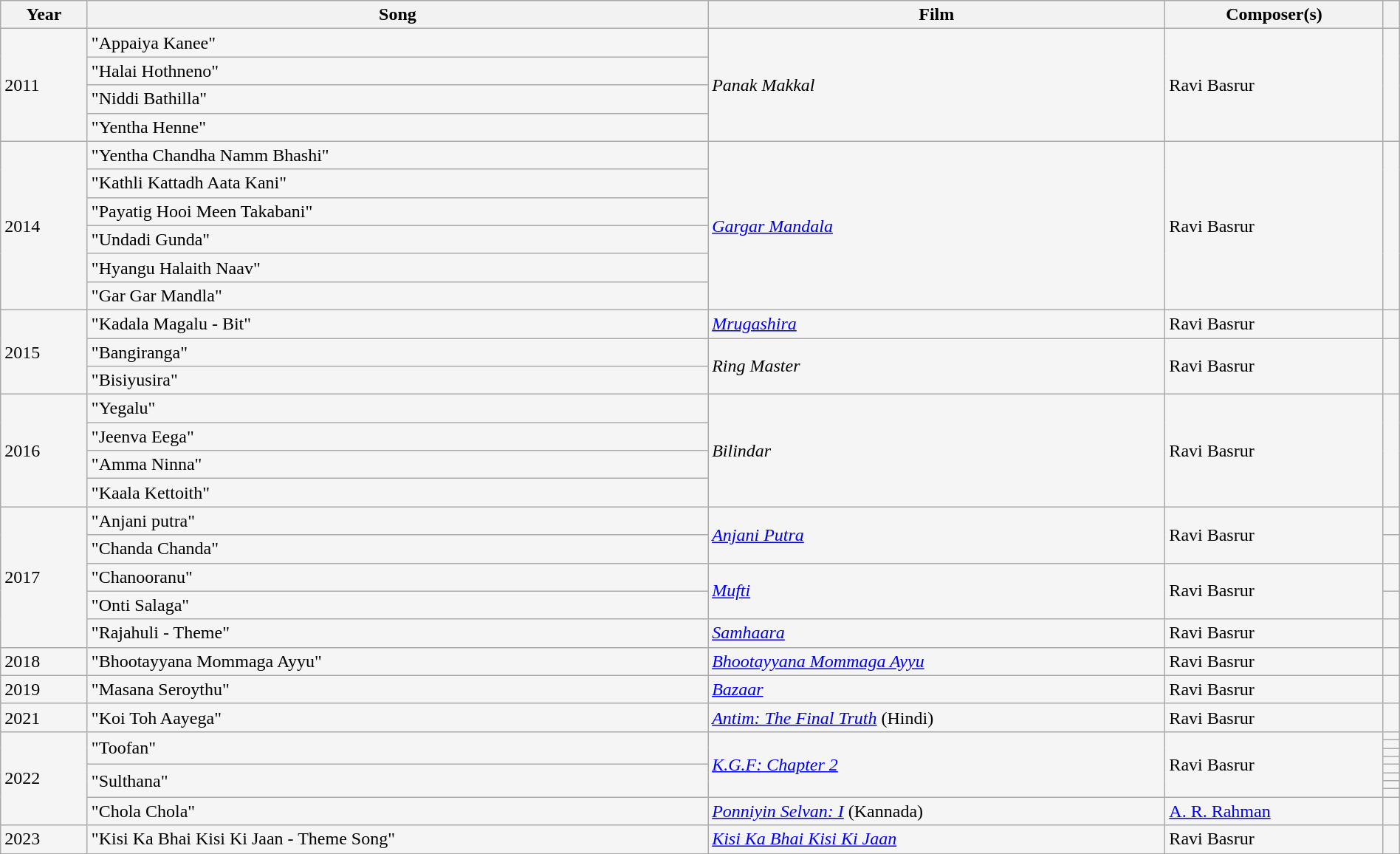<table class="wikitable sortable" style="background:#f5f5f5; width:100%;">
<tr>
<th scope="col"><strong>Year</strong></th>
<th scope="col"><strong>Song</strong></th>
<th scope="col"><strong>Film</strong></th>
<th scope="col"><strong>Composer(s)</strong></th>
<th class="unsortable"></th>
</tr>
<tr>
<td rowspan="4">2011</td>
<td>"Appaiya Kanee"</td>
<td rowspan="4" !><em>Panak Makkal</em></td>
<td rowspan="4">Ravi Basrur</td>
<td rowspan="4"></td>
</tr>
<tr>
<td>"Halai Hothneno"</td>
</tr>
<tr>
<td>"Niddi Bathilla"</td>
</tr>
<tr>
<td>"Yentha Henne"</td>
</tr>
<tr>
<td rowspan="6">2014</td>
<td>"Yentha Chandha Namm Bhashi"</td>
<td rowspan="6" !><em><a href='#'>Gargar Mandala</a></em></td>
<td rowspan="6" !>Ravi Basrur</td>
<td rowspan="6" !></td>
</tr>
<tr>
<td>"Kathli Kattadh Aata Kani"</td>
</tr>
<tr>
<td>"Payatig Hooi Meen Takabani"</td>
</tr>
<tr>
<td>"Undadi Gunda"</td>
</tr>
<tr>
<td>"Hyangu Halaith Naav"</td>
</tr>
<tr>
<td>"Gar Gar Mandla"</td>
</tr>
<tr>
<td rowspan="3">2015</td>
<td>"Kadala Magalu - Bit"</td>
<td><em><a href='#'>Mrugashira</a></em></td>
<td>Ravi Basrur</td>
<td></td>
</tr>
<tr>
<td>"Bangiranga"</td>
<td rowspan="2"><em>Ring Master</em></td>
<td rowspan="2">Ravi Basrur</td>
<td rowspan="2"></td>
</tr>
<tr>
<td>"Bisiyusira"</td>
</tr>
<tr>
<td rowspan="4">2016</td>
<td>"Yegalu"</td>
<td rowspan="4"><em>Bilindar</em></td>
<td rowspan="4">Ravi Basrur</td>
<td rowspan="4"></td>
</tr>
<tr>
<td>"Jeenva Eega"</td>
</tr>
<tr>
<td>"Amma Ninna"</td>
</tr>
<tr>
<td>"Kaala Kettoith"</td>
</tr>
<tr>
<td rowspan="5">2017</td>
<td>"Anjani putra"</td>
<td rowspan="2"><em><a href='#'>Anjani Putra</a></em></td>
<td rowspan="2">Ravi Basrur</td>
<td></td>
</tr>
<tr>
<td>"Chanda Chanda"</td>
<td></td>
</tr>
<tr>
<td>"Chanooranu"</td>
<td rowspan="2"><em><a href='#'>Mufti</a></em></td>
<td rowspan="2">Ravi Basrur</td>
</tr>
<tr>
<td>"Onti Salaga"</td>
<td></td>
</tr>
<tr>
<td>"Rajahuli - Theme"</td>
<td><em><a href='#'>Samhaara</a></em></td>
<td>Ravi Basrur</td>
<td></td>
</tr>
<tr>
<td>2018</td>
<td>"Bhootayyana Mommaga Ayyu"</td>
<td><em><a href='#'>Bhootayyana Mommaga Ayyu</a></em></td>
<td>Ravi Basrur</td>
<td></td>
</tr>
<tr>
<td>2019</td>
<td>"Masana Seroythu"</td>
<td><em><a href='#'>Bazaar</a></em></td>
<td>Ravi Basrur</td>
<td></td>
</tr>
<tr>
<td>2021</td>
<td>"Koi Toh Aayega"</td>
<td><em><a href='#'>Antim: The Final Truth</a></em> (Hindi)</td>
<td>Ravi Basrur</td>
<td></td>
</tr>
<tr>
<td rowspan="9">2022</td>
<td rowspan="4">"Toofan"</td>
<td rowspan="8"><em><a href='#'>K.G.F: Chapter 2</a></em></td>
<td rowspan="8">Ravi Basrur</td>
<td></td>
</tr>
<tr>
<td></td>
</tr>
<tr>
<td></td>
</tr>
<tr>
<td></td>
</tr>
<tr>
<td rowspan="4">"Sulthana"</td>
<td></td>
</tr>
<tr>
<td></td>
</tr>
<tr>
<td></td>
</tr>
<tr>
<td></td>
</tr>
<tr>
<td>"Chola Chola"</td>
<td><em><a href='#'>Ponniyin Selvan: I</a></em> (Kannada)</td>
<td><a href='#'>A. R. Rahman</a></td>
<td></td>
</tr>
<tr>
<td>2023</td>
<td>"Kisi Ka Bhai Kisi Ki Jaan - Theme Song"</td>
<td><em><a href='#'>Kisi Ka Bhai Kisi Ki Jaan</a></em></td>
<td>Ravi Basrur</td>
<td></td>
</tr>
</table>
